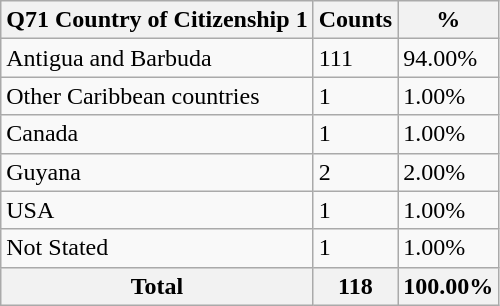<table class="wikitable sortable">
<tr>
<th>Q71 Country of Citizenship 1</th>
<th>Counts</th>
<th>%</th>
</tr>
<tr>
<td>Antigua and Barbuda</td>
<td>111</td>
<td>94.00%</td>
</tr>
<tr>
<td>Other Caribbean countries</td>
<td>1</td>
<td>1.00%</td>
</tr>
<tr>
<td>Canada</td>
<td>1</td>
<td>1.00%</td>
</tr>
<tr>
<td>Guyana</td>
<td>2</td>
<td>2.00%</td>
</tr>
<tr>
<td>USA</td>
<td>1</td>
<td>1.00%</td>
</tr>
<tr>
<td>Not Stated</td>
<td>1</td>
<td>1.00%</td>
</tr>
<tr>
<th>Total</th>
<th>118</th>
<th>100.00%</th>
</tr>
</table>
